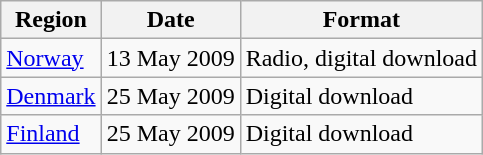<table class="wikitable">
<tr>
<th>Region</th>
<th>Date</th>
<th>Format</th>
</tr>
<tr>
<td><a href='#'>Norway</a></td>
<td>13 May 2009</td>
<td>Radio, digital download</td>
</tr>
<tr>
<td><a href='#'>Denmark</a></td>
<td>25 May 2009</td>
<td>Digital download</td>
</tr>
<tr>
<td><a href='#'>Finland</a></td>
<td>25 May 2009</td>
<td>Digital download</td>
</tr>
</table>
